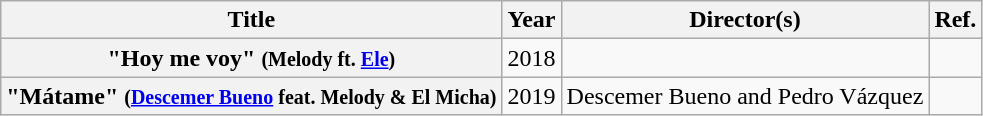<table class="wikitable plainrowheaders" style="text-align:left;">
<tr>
<th scope="col">Title</th>
<th scope="col">Year</th>
<th scope="col">Director(s)</th>
<th scope="col">Ref.</th>
</tr>
<tr>
<th scope="row">"Hoy me voy" <small>(Melody ft. <a href='#'>Ele</a>)</small></th>
<td align="center">2018</td>
<td></td>
<td></td>
</tr>
<tr>
<th scope="row">"Mátame" <small>(<a href='#'>Descemer Bueno</a> feat. Melody & El Micha)</small></th>
<td align="center">2019</td>
<td>Descemer Bueno and Pedro Vázquez</td>
<td></td>
</tr>
</table>
